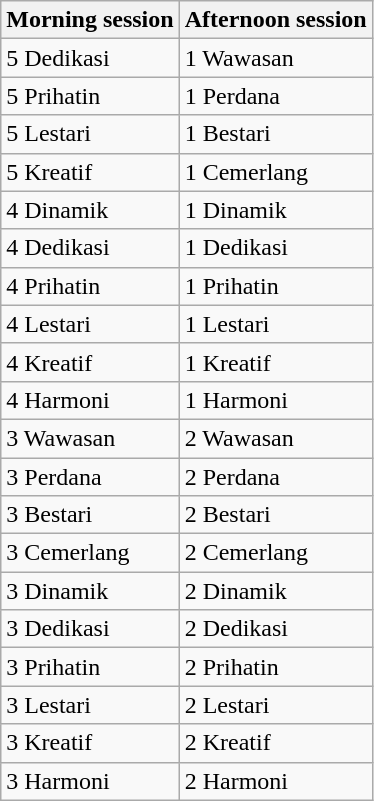<table class="wikitable">
<tr>
<th>Morning session</th>
<th>Afternoon session</th>
</tr>
<tr>
<td>5 Dedikasi</td>
<td>1 Wawasan</td>
</tr>
<tr>
<td>5 Prihatin</td>
<td>1 Perdana</td>
</tr>
<tr>
<td>5 Lestari</td>
<td>1 Bestari</td>
</tr>
<tr>
<td>5 Kreatif</td>
<td>1 Cemerlang</td>
</tr>
<tr>
<td>4 Dinamik</td>
<td>1 Dinamik</td>
</tr>
<tr>
<td>4 Dedikasi</td>
<td>1 Dedikasi</td>
</tr>
<tr>
<td>4 Prihatin</td>
<td>1 Prihatin</td>
</tr>
<tr>
<td>4 Lestari</td>
<td>1 Lestari</td>
</tr>
<tr>
<td>4 Kreatif</td>
<td>1 Kreatif</td>
</tr>
<tr>
<td>4 Harmoni</td>
<td>1 Harmoni</td>
</tr>
<tr>
<td>3 Wawasan</td>
<td>2 Wawasan</td>
</tr>
<tr>
<td>3 Perdana</td>
<td>2 Perdana</td>
</tr>
<tr>
<td>3 Bestari</td>
<td>2 Bestari</td>
</tr>
<tr>
<td>3 Cemerlang</td>
<td>2 Cemerlang</td>
</tr>
<tr>
<td>3 Dinamik</td>
<td>2 Dinamik</td>
</tr>
<tr>
<td>3 Dedikasi</td>
<td>2 Dedikasi</td>
</tr>
<tr>
<td>3 Prihatin</td>
<td>2 Prihatin</td>
</tr>
<tr>
<td>3 Lestari</td>
<td>2 Lestari</td>
</tr>
<tr>
<td>3 Kreatif</td>
<td>2 Kreatif</td>
</tr>
<tr>
<td>3 Harmoni</td>
<td>2 Harmoni</td>
</tr>
</table>
